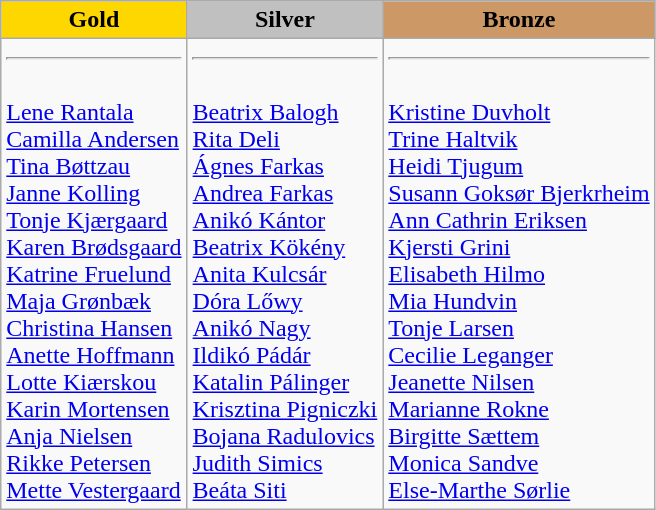<table class="wikitable">
<tr align="center">
<td bgcolor="gold"><strong>Gold</strong></td>
<td bgcolor="silver"><strong>Silver</strong></td>
<td bgcolor="CC9966"><strong>Bronze</strong></td>
</tr>
<tr>
<td><hr><br><a href='#'>Lene Rantala</a><br><a href='#'>Camilla Andersen</a><br><a href='#'>Tina Bøttzau</a><br><a href='#'>Janne Kolling</a><br><a href='#'>Tonje Kjærgaard</a><br><a href='#'>Karen Brødsgaard</a><br><a href='#'>Katrine Fruelund</a><br><a href='#'>Maja Grønbæk</a><br><a href='#'>Christina Hansen</a><br><a href='#'>Anette Hoffmann</a><br><a href='#'>Lotte Kiærskou</a><br><a href='#'>Karin Mortensen</a> <br><a href='#'>Anja Nielsen</a><br><a href='#'>Rikke Petersen</a><br><a href='#'>Mette Vestergaard</a><br></td>
<td><hr><br><a href='#'>Beatrix Balogh</a><br><a href='#'>Rita Deli</a><br><a href='#'>Ágnes Farkas</a><br><a href='#'>Andrea Farkas</a><br><a href='#'>Anikó Kántor</a><br><a href='#'>Beatrix Kökény</a><br><a href='#'>Anita Kulcsár</a><br><a href='#'>Dóra Lőwy</a><br><a href='#'>Anikó Nagy</a><br><a href='#'>Ildikó Pádár</a><br><a href='#'>Katalin Pálinger</a><br><a href='#'>Krisztina Pigniczki</a><br><a href='#'>Bojana Radulovics</a><br><a href='#'>Judith Simics</a><br><a href='#'>Beáta Siti</a><br></td>
<td><hr><br><a href='#'>Kristine Duvholt</a><br><a href='#'>Trine Haltvik</a><br><a href='#'>Heidi Tjugum</a><br><a href='#'>Susann Goksør Bjerkrheim</a><br><a href='#'>Ann Cathrin Eriksen</a><br><a href='#'>Kjersti Grini</a><br><a href='#'>Elisabeth Hilmo</a><br><a href='#'>Mia Hundvin</a><br><a href='#'>Tonje Larsen</a><br><a href='#'>Cecilie Leganger</a><br><a href='#'>Jeanette Nilsen</a><br><a href='#'>Marianne Rokne</a><br><a href='#'>Birgitte Sættem</a><br><a href='#'>Monica Sandve</a><br><a href='#'>Else-Marthe Sørlie</a><br></td>
</tr>
</table>
